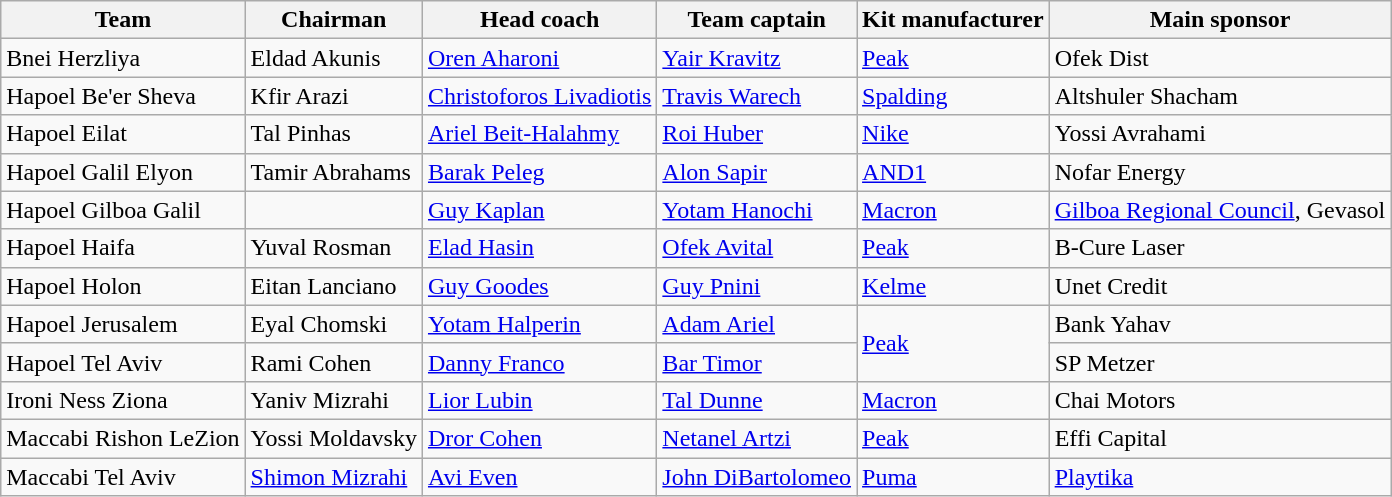<table class="wikitable sortable" style="text-align: left;">
<tr>
<th>Team</th>
<th>Chairman</th>
<th>Head coach</th>
<th>Team captain</th>
<th>Kit manufacturer</th>
<th>Main sponsor</th>
</tr>
<tr>
<td>Bnei Herzliya</td>
<td> Eldad Akunis</td>
<td> <a href='#'>Oren Aharoni</a></td>
<td> <a href='#'>Yair Kravitz</a></td>
<td><a href='#'>Peak</a></td>
<td>Ofek Dist</td>
</tr>
<tr>
<td>Hapoel Be'er Sheva</td>
<td> Kfir Arazi</td>
<td> <a href='#'>Christoforos Livadiotis</a></td>
<td> <a href='#'>Travis Warech</a></td>
<td><a href='#'>Spalding</a></td>
<td>Altshuler Shacham</td>
</tr>
<tr>
<td>Hapoel Eilat</td>
<td> Tal Pinhas</td>
<td> <a href='#'>Ariel Beit-Halahmy</a></td>
<td> <a href='#'>Roi Huber</a></td>
<td><a href='#'>Nike</a></td>
<td>Yossi Avrahami</td>
</tr>
<tr>
<td>Hapoel Galil Elyon</td>
<td> Tamir Abrahams</td>
<td> <a href='#'>Barak Peleg</a></td>
<td> <a href='#'>Alon Sapir</a></td>
<td><a href='#'>AND1</a></td>
<td>Nofar Energy</td>
</tr>
<tr>
<td>Hapoel Gilboa Galil</td>
<td></td>
<td> <a href='#'>Guy Kaplan</a></td>
<td> <a href='#'>Yotam Hanochi</a></td>
<td><a href='#'>Macron</a></td>
<td><a href='#'>Gilboa Regional Council</a>, Gevasol</td>
</tr>
<tr>
<td>Hapoel Haifa</td>
<td> Yuval Rosman</td>
<td> <a href='#'>Elad Hasin</a></td>
<td> <a href='#'>Ofek Avital</a></td>
<td><a href='#'>Peak</a></td>
<td>B-Cure Laser</td>
</tr>
<tr>
<td>Hapoel Holon</td>
<td> Eitan Lanciano</td>
<td> <a href='#'>Guy Goodes</a></td>
<td> <a href='#'>Guy Pnini</a></td>
<td><a href='#'>Kelme</a></td>
<td>Unet Credit</td>
</tr>
<tr>
<td>Hapoel Jerusalem</td>
<td> Eyal Chomski</td>
<td> <a href='#'>Yotam Halperin</a></td>
<td> <a href='#'>Adam Ariel</a></td>
<td rowspan=2><a href='#'>Peak</a></td>
<td>Bank Yahav</td>
</tr>
<tr>
<td>Hapoel Tel Aviv</td>
<td> Rami Cohen</td>
<td> <a href='#'>Danny Franco</a></td>
<td> <a href='#'>Bar Timor</a></td>
<td>SP Metzer</td>
</tr>
<tr>
<td>Ironi Ness Ziona</td>
<td> Yaniv Mizrahi</td>
<td> <a href='#'>Lior Lubin</a></td>
<td> <a href='#'>Tal Dunne</a></td>
<td><a href='#'>Macron</a></td>
<td>Chai Motors</td>
</tr>
<tr>
<td>Maccabi Rishon LeZion</td>
<td> Yossi Moldavsky</td>
<td> <a href='#'>Dror Cohen</a></td>
<td> <a href='#'>Netanel Artzi</a></td>
<td><a href='#'>Peak</a></td>
<td>Effi Capital</td>
</tr>
<tr>
<td>Maccabi Tel Aviv</td>
<td> <a href='#'>Shimon Mizrahi</a></td>
<td> <a href='#'>Avi Even</a></td>
<td> <a href='#'>John DiBartolomeo</a></td>
<td><a href='#'>Puma</a></td>
<td><a href='#'>Playtika</a></td>
</tr>
</table>
